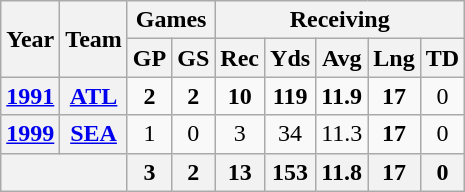<table class="wikitable" style="text-align:center">
<tr>
<th rowspan="2">Year</th>
<th rowspan="2">Team</th>
<th colspan="2">Games</th>
<th colspan="5">Receiving</th>
</tr>
<tr>
<th>GP</th>
<th>GS</th>
<th>Rec</th>
<th>Yds</th>
<th>Avg</th>
<th>Lng</th>
<th>TD</th>
</tr>
<tr>
<th><a href='#'>1991</a></th>
<th><a href='#'>ATL</a></th>
<td><strong>2</strong></td>
<td><strong>2</strong></td>
<td><strong>10</strong></td>
<td><strong>119</strong></td>
<td><strong>11.9</strong></td>
<td><strong>17</strong></td>
<td>0</td>
</tr>
<tr>
<th><a href='#'>1999</a></th>
<th><a href='#'>SEA</a></th>
<td>1</td>
<td>0</td>
<td>3</td>
<td>34</td>
<td>11.3</td>
<td><strong>17</strong></td>
<td>0</td>
</tr>
<tr>
<th colspan="2"></th>
<th>3</th>
<th>2</th>
<th>13</th>
<th>153</th>
<th>11.8</th>
<th>17</th>
<th>0</th>
</tr>
</table>
